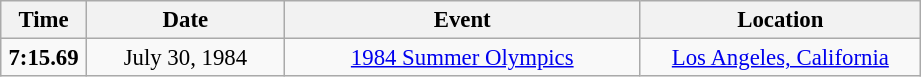<table class="wikitable" style="font-size: 95%; text-align:center">
<tr>
<th width=50>Time</th>
<th width=125>Date</th>
<th width=230>Event</th>
<th width=180>Location</th>
</tr>
<tr>
<td><strong>7:15.69</strong></td>
<td>July 30, 1984</td>
<td><a href='#'>1984 Summer Olympics</a></td>
<td><a href='#'>Los Angeles, California</a></td>
</tr>
</table>
